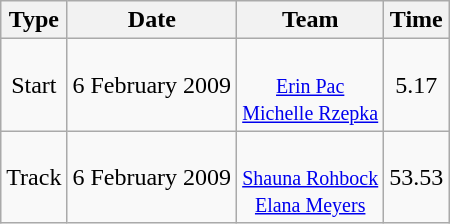<table class="wikitable" style="text-align:center">
<tr>
<th>Type</th>
<th>Date</th>
<th>Team</th>
<th>Time</th>
</tr>
<tr>
<td>Start</td>
<td>6 February 2009</td>
<td><small><br> <a href='#'>Erin Pac</a><br><a href='#'>Michelle Rzepka</a></small></td>
<td>5.17</td>
</tr>
<tr>
<td>Track</td>
<td>6 February 2009</td>
<td><small><br> <a href='#'>Shauna Rohbock</a><br><a href='#'>Elana Meyers</a></small></td>
<td>53.53</td>
</tr>
</table>
